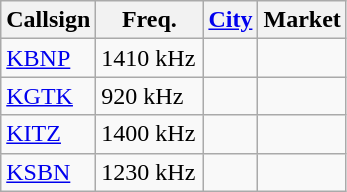<table class="wikitable sortable">
<tr>
<th>Callsign</th>
<th scope=col style="width:4em;" data-sort-type="number">Freq.</th>
<th><a href='#'>City</a></th>
<th>Market</th>
</tr>
<tr>
<td><a href='#'>KBNP</a></td>
<td>1410 kHz</td>
<td></td>
<td></td>
</tr>
<tr>
<td><a href='#'>KGTK</a></td>
<td>920 kHz</td>
<td></td>
<td></td>
</tr>
<tr>
<td><a href='#'>KITZ</a></td>
<td>1400 kHz</td>
<td></td>
<td></td>
</tr>
<tr>
<td><a href='#'>KSBN</a></td>
<td>1230 kHz</td>
<td></td>
<td></td>
</tr>
</table>
